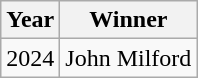<table class="wikitable" style="text-align:left">
<tr>
<th>Year</th>
<th>Winner</th>
</tr>
<tr>
<td>2024</td>
<td> John Milford</td>
</tr>
</table>
